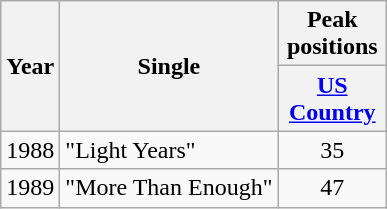<table class="wikitable" style="text-align:center;">
<tr>
<th rowspan="2">Year</th>
<th rowspan="2">Single</th>
<th>Peak positions</th>
</tr>
<tr>
<th width="65"><a href='#'>US Country</a></th>
</tr>
<tr>
<td>1988</td>
<td align="left">"Light Years"</td>
<td>35</td>
</tr>
<tr>
<td>1989</td>
<td align="left">"More Than Enough"</td>
<td>47</td>
</tr>
</table>
